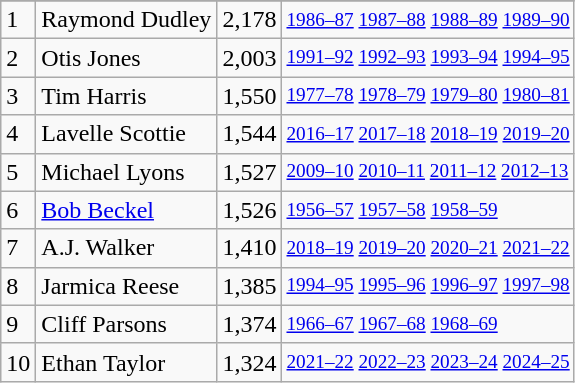<table class="wikitable">
<tr>
</tr>
<tr>
<td>1</td>
<td>Raymond Dudley</td>
<td>2,178</td>
<td style="font-size:80%;"><a href='#'>1986–87</a> <a href='#'>1987–88</a> <a href='#'>1988–89</a> <a href='#'>1989–90</a></td>
</tr>
<tr>
<td>2</td>
<td>Otis Jones</td>
<td>2,003</td>
<td style="font-size:80%;"><a href='#'>1991–92</a> <a href='#'>1992–93</a> <a href='#'>1993–94</a> <a href='#'>1994–95</a></td>
</tr>
<tr>
<td>3</td>
<td>Tim Harris</td>
<td>1,550</td>
<td style="font-size:80%;"><a href='#'>1977–78</a> <a href='#'>1978–79</a> <a href='#'>1979–80</a> <a href='#'>1980–81</a></td>
</tr>
<tr>
<td>4</td>
<td>Lavelle Scottie</td>
<td>1,544</td>
<td style="font-size:80%;"><a href='#'>2016–17</a> <a href='#'>2017–18</a> <a href='#'>2018–19</a> <a href='#'>2019–20</a></td>
</tr>
<tr>
<td>5</td>
<td>Michael Lyons</td>
<td>1,527</td>
<td style="font-size:80%;"><a href='#'>2009–10</a> <a href='#'>2010–11</a> <a href='#'>2011–12</a> <a href='#'>2012–13</a></td>
</tr>
<tr>
<td>6</td>
<td><a href='#'>Bob Beckel</a></td>
<td>1,526</td>
<td style="font-size:80%;"><a href='#'>1956–57</a> <a href='#'>1957–58</a> <a href='#'>1958–59</a></td>
</tr>
<tr>
<td>7</td>
<td>A.J. Walker</td>
<td>1,410</td>
<td style="font-size:80%;"><a href='#'>2018–19</a> <a href='#'>2019–20</a> <a href='#'>2020–21</a> <a href='#'>2021–22</a></td>
</tr>
<tr>
<td>8</td>
<td>Jarmica Reese</td>
<td>1,385</td>
<td style="font-size:80%;"><a href='#'>1994–95</a> <a href='#'>1995–96</a> <a href='#'>1996–97</a> <a href='#'>1997–98</a></td>
</tr>
<tr>
<td>9</td>
<td>Cliff Parsons</td>
<td>1,374</td>
<td style="font-size:80%;"><a href='#'>1966–67</a> <a href='#'>1967–68</a> <a href='#'>1968–69</a></td>
</tr>
<tr>
<td>10</td>
<td>Ethan Taylor</td>
<td>1,324</td>
<td style="font-size:80%;"><a href='#'>2021–22</a> <a href='#'>2022–23</a> <a href='#'>2023–24</a> <a href='#'>2024–25</a></td>
</tr>
</table>
